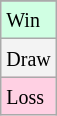<table class="wikitable">
<tr>
</tr>
<tr bgcolor = "#d0ffe3">
<td><small>Win</small></td>
</tr>
<tr bgcolor = "#f3f3f3">
<td><small>Draw</small></td>
</tr>
<tr bgcolor = "#ffd0e3">
<td><small>Loss</small></td>
</tr>
</table>
